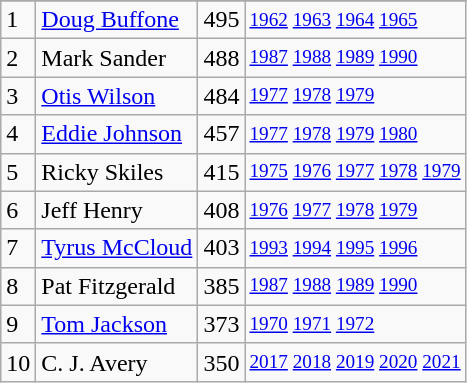<table class="wikitable">
<tr>
</tr>
<tr>
<td>1</td>
<td><a href='#'>Doug Buffone</a></td>
<td>495</td>
<td style="font-size:80%;"><a href='#'>1962</a> <a href='#'>1963</a> <a href='#'>1964</a> <a href='#'>1965</a></td>
</tr>
<tr>
<td>2</td>
<td>Mark Sander</td>
<td>488</td>
<td style="font-size:80%;"><a href='#'>1987</a> <a href='#'>1988</a> <a href='#'>1989</a> <a href='#'>1990</a></td>
</tr>
<tr>
<td>3</td>
<td><a href='#'>Otis Wilson</a></td>
<td>484</td>
<td style="font-size:80%;"><a href='#'>1977</a> <a href='#'>1978</a> <a href='#'>1979</a></td>
</tr>
<tr>
<td>4</td>
<td><a href='#'>Eddie Johnson</a></td>
<td>457</td>
<td style="font-size:80%;"><a href='#'>1977</a> <a href='#'>1978</a> <a href='#'>1979</a> <a href='#'>1980</a></td>
</tr>
<tr>
<td>5</td>
<td>Ricky Skiles</td>
<td>415</td>
<td style="font-size:80%;"><a href='#'>1975</a> <a href='#'>1976</a> <a href='#'>1977</a> <a href='#'>1978</a> <a href='#'>1979</a></td>
</tr>
<tr>
<td>6</td>
<td>Jeff Henry</td>
<td>408</td>
<td style="font-size:80%;"><a href='#'>1976</a> <a href='#'>1977</a> <a href='#'>1978</a> <a href='#'>1979</a></td>
</tr>
<tr>
<td>7</td>
<td><a href='#'>Tyrus McCloud</a></td>
<td>403</td>
<td style="font-size:80%;"><a href='#'>1993</a> <a href='#'>1994</a> <a href='#'>1995</a> <a href='#'>1996</a></td>
</tr>
<tr>
<td>8</td>
<td>Pat Fitzgerald</td>
<td>385</td>
<td style="font-size:80%;"><a href='#'>1987</a> <a href='#'>1988</a> <a href='#'>1989</a> <a href='#'>1990</a></td>
</tr>
<tr>
<td>9</td>
<td><a href='#'>Tom Jackson</a></td>
<td>373</td>
<td style="font-size:80%;"><a href='#'>1970</a> <a href='#'>1971</a> <a href='#'>1972</a></td>
</tr>
<tr>
<td>10</td>
<td>C. J. Avery</td>
<td>350</td>
<td style="font-size:80%;"><a href='#'>2017</a> <a href='#'>2018</a> <a href='#'>2019</a> <a href='#'>2020</a> <a href='#'>2021</a></td>
</tr>
</table>
